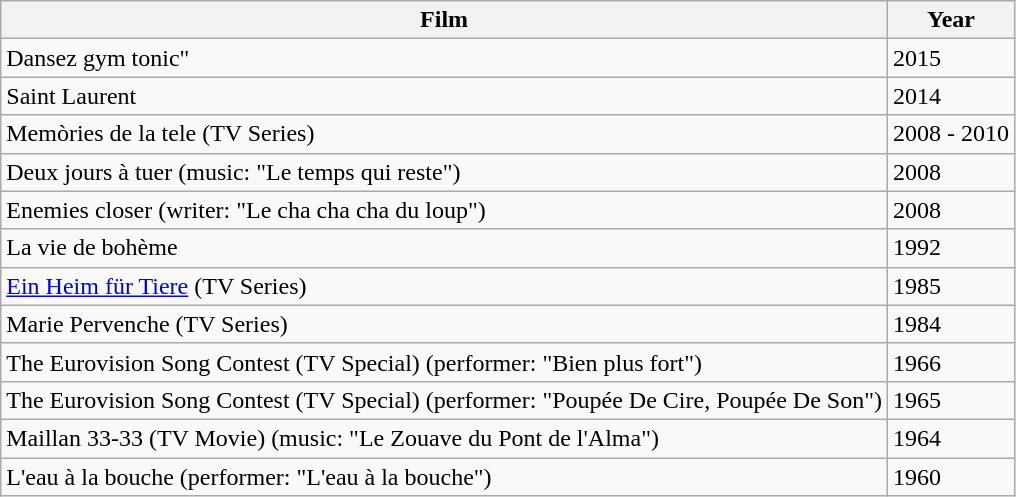<table class="wikitable">
<tr>
<th>Film</th>
<th>Year</th>
</tr>
<tr>
<td>Dansez gym tonic"</td>
<td>2015</td>
</tr>
<tr>
<td>Saint Laurent</td>
<td>2014</td>
</tr>
<tr>
<td>Memòries de la tele (TV Series)</td>
<td>2008 - 2010</td>
</tr>
<tr>
<td>Deux jours à tuer (music: "Le temps qui reste")</td>
<td>2008</td>
</tr>
<tr>
<td>Enemies closer (writer: "Le cha cha cha du loup")</td>
<td>2008</td>
</tr>
<tr>
<td>La vie de bohème</td>
<td>1992</td>
</tr>
<tr>
<td><a href='#'>Ein Heim für Tiere</a> (TV Series)</td>
<td>1985</td>
</tr>
<tr>
<td>Marie Pervenche (TV Series)</td>
<td>1984</td>
</tr>
<tr>
<td>The Eurovision Song Contest (TV Special) (performer: "Bien plus fort")</td>
<td>1966</td>
</tr>
<tr>
<td>The Eurovision Song Contest (TV Special) (performer: "Poupée De Cire, Poupée De Son")</td>
<td>1965</td>
</tr>
<tr>
<td>Maillan 33-33 (TV Movie) (music: "Le Zouave du Pont de l'Alma")</td>
<td>1964</td>
</tr>
<tr>
<td>L'eau à la bouche (performer: "L'eau à la bouche")</td>
<td>1960</td>
</tr>
</table>
